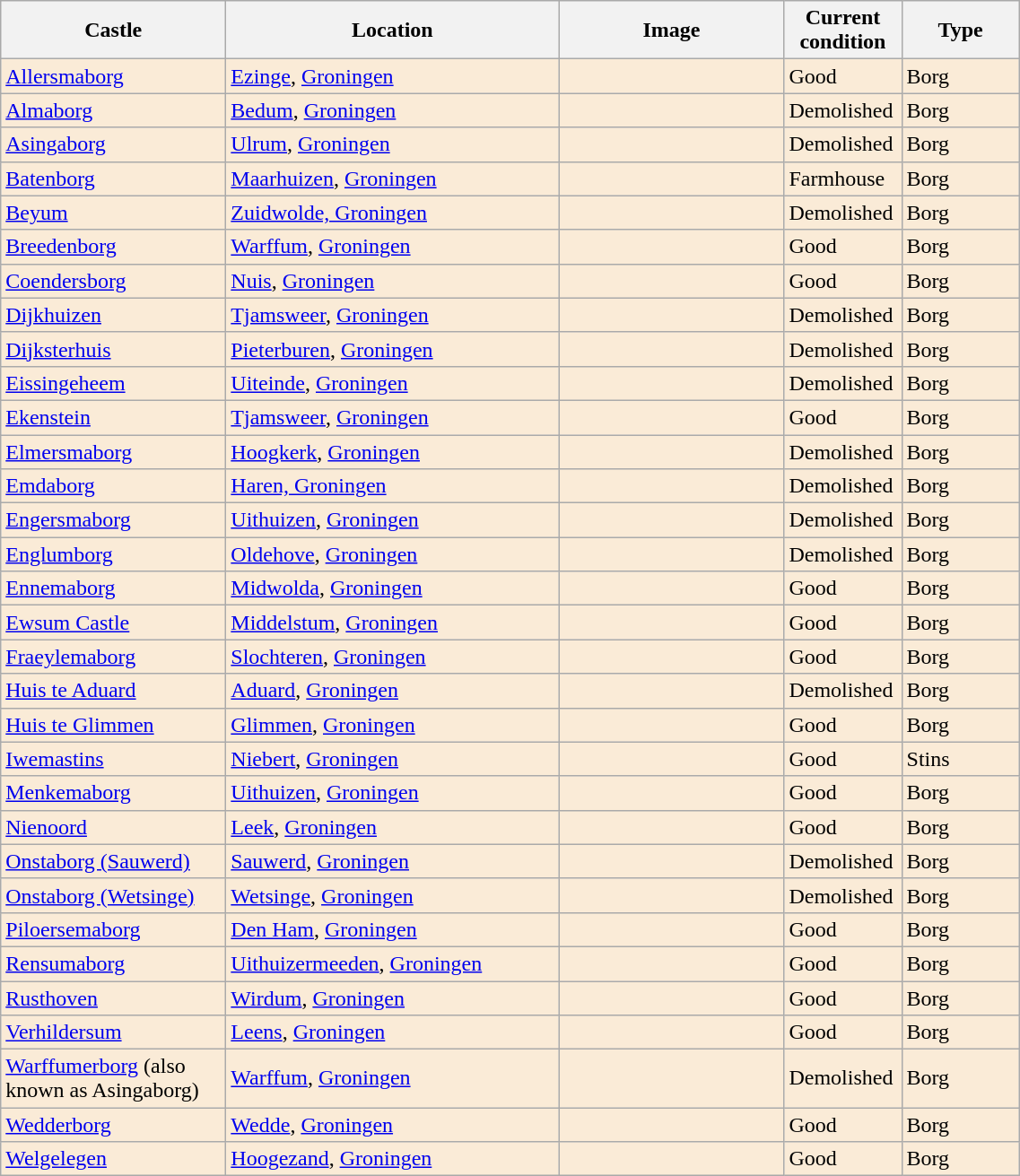<table class="wikitable sortable">
<tr>
<th style="width:10em;">Castle</th>
<th style="width:15em;">Location</th>
<th style="width:10em;">Image</th>
<th style="width:5em;">Current condition</th>
<th style="width:5em;">Type</th>
</tr>
<tr bgcolor="#FAEBD7">
<td><a href='#'>Allersmaborg</a></td>
<td><a href='#'>Ezinge</a>, <a href='#'>Groningen</a><br></td>
<td></td>
<td>Good</td>
<td>Borg</td>
</tr>
<tr bgcolor="#FAEBD7">
<td><a href='#'>Almaborg</a></td>
<td><a href='#'>Bedum</a>, <a href='#'>Groningen</a><br></td>
<td></td>
<td>Demolished</td>
<td>Borg</td>
</tr>
<tr bgcolor="#FAEBD7">
<td><a href='#'>Asingaborg</a></td>
<td><a href='#'>Ulrum</a>, <a href='#'>Groningen</a><br></td>
<td></td>
<td>Demolished</td>
<td>Borg</td>
</tr>
<tr bgcolor="#FAEBD7">
<td><a href='#'>Batenborg</a></td>
<td><a href='#'>Maarhuizen</a>, <a href='#'>Groningen</a><br></td>
<td></td>
<td>Farmhouse</td>
<td>Borg</td>
</tr>
<tr bgcolor="#FAEBD7">
<td><a href='#'>Beyum</a></td>
<td><a href='#'>Zuidwolde, Groningen</a><br></td>
<td></td>
<td>Demolished</td>
<td>Borg</td>
</tr>
<tr bgcolor="#FAEBD7">
<td><a href='#'>Breedenborg</a></td>
<td><a href='#'>Warffum</a>, <a href='#'>Groningen</a><br></td>
<td></td>
<td>Good</td>
<td>Borg</td>
</tr>
<tr bgcolor="#FAEBD7">
<td><a href='#'>Coendersborg</a></td>
<td><a href='#'>Nuis</a>, <a href='#'>Groningen</a><br></td>
<td></td>
<td>Good</td>
<td>Borg</td>
</tr>
<tr bgcolor="#FAEBD7">
<td><a href='#'>Dijkhuizen</a></td>
<td><a href='#'>Tjamsweer</a>, <a href='#'>Groningen</a><br></td>
<td></td>
<td>Demolished</td>
<td>Borg</td>
</tr>
<tr bgcolor="#FAEBD7">
<td><a href='#'>Dijksterhuis</a></td>
<td><a href='#'>Pieterburen</a>, <a href='#'>Groningen</a><br></td>
<td></td>
<td>Demolished</td>
<td>Borg</td>
</tr>
<tr bgcolor="#FAEBD7">
<td><a href='#'>Eissingeheem</a></td>
<td><a href='#'>Uiteinde</a>, <a href='#'>Groningen</a><br></td>
<td></td>
<td>Demolished</td>
<td>Borg</td>
</tr>
<tr bgcolor="#FAEBD7">
<td><a href='#'>Ekenstein</a></td>
<td><a href='#'>Tjamsweer</a>, <a href='#'>Groningen</a><br></td>
<td></td>
<td>Good</td>
<td>Borg</td>
</tr>
<tr bgcolor="#FAEBD7">
<td><a href='#'>Elmersmaborg</a></td>
<td><a href='#'>Hoogkerk</a>, <a href='#'>Groningen</a><br></td>
<td></td>
<td>Demolished</td>
<td>Borg</td>
</tr>
<tr bgcolor="#FAEBD7">
<td><a href='#'>Emdaborg</a></td>
<td><a href='#'>Haren, Groningen</a><br></td>
<td></td>
<td>Demolished</td>
<td>Borg</td>
</tr>
<tr bgcolor="#FAEBD7">
<td><a href='#'>Engersmaborg</a></td>
<td><a href='#'>Uithuizen</a>, <a href='#'>Groningen</a><br></td>
<td></td>
<td>Demolished</td>
<td>Borg</td>
</tr>
<tr bgcolor="#FAEBD7">
<td><a href='#'>Englumborg</a></td>
<td><a href='#'>Oldehove</a>, <a href='#'>Groningen</a><br></td>
<td></td>
<td>Demolished</td>
<td>Borg</td>
</tr>
<tr bgcolor="#FAEBD7">
<td><a href='#'>Ennemaborg</a></td>
<td><a href='#'>Midwolda</a>, <a href='#'>Groningen</a><br></td>
<td></td>
<td>Good</td>
<td>Borg</td>
</tr>
<tr bgcolor="#FAEBD7">
<td><a href='#'>Ewsum Castle</a></td>
<td><a href='#'>Middelstum</a>, <a href='#'>Groningen</a><br></td>
<td></td>
<td>Good</td>
<td>Borg</td>
</tr>
<tr bgcolor="#FAEBD7">
<td><a href='#'>Fraeylemaborg</a></td>
<td><a href='#'>Slochteren</a>, <a href='#'>Groningen</a><br></td>
<td></td>
<td>Good</td>
<td>Borg</td>
</tr>
<tr bgcolor="#FAEBD7">
<td><a href='#'>Huis te Aduard</a></td>
<td><a href='#'>Aduard</a>, <a href='#'>Groningen</a><br></td>
<td></td>
<td>Demolished</td>
<td>Borg</td>
</tr>
<tr bgcolor="#FAEBD7">
<td><a href='#'>Huis te Glimmen</a></td>
<td><a href='#'>Glimmen</a>, <a href='#'>Groningen</a><br></td>
<td></td>
<td>Good</td>
<td>Borg</td>
</tr>
<tr bgcolor="#FAEBD7">
<td><a href='#'>Iwemastins</a></td>
<td><a href='#'>Niebert</a>, <a href='#'>Groningen</a><br></td>
<td></td>
<td>Good</td>
<td>Stins</td>
</tr>
<tr bgcolor="#FAEBD7">
<td><a href='#'>Menkemaborg</a></td>
<td><a href='#'>Uithuizen</a>, <a href='#'>Groningen</a><br></td>
<td></td>
<td>Good</td>
<td>Borg</td>
</tr>
<tr bgcolor="#FAEBD7">
<td><a href='#'>Nienoord</a></td>
<td><a href='#'>Leek</a>, <a href='#'>Groningen</a><br></td>
<td></td>
<td>Good</td>
<td>Borg</td>
</tr>
<tr bgcolor="#FAEBD7">
<td><a href='#'>Onstaborg (Sauwerd)</a></td>
<td><a href='#'>Sauwerd</a>, <a href='#'>Groningen</a><br></td>
<td></td>
<td>Demolished</td>
<td>Borg</td>
</tr>
<tr bgcolor="#FAEBD7">
<td><a href='#'>Onstaborg (Wetsinge)</a></td>
<td><a href='#'>Wetsinge</a>, <a href='#'>Groningen</a><br></td>
<td></td>
<td>Demolished</td>
<td>Borg</td>
</tr>
<tr bgcolor="#FAEBD7">
<td><a href='#'>Piloersemaborg</a></td>
<td><a href='#'>Den Ham</a>, <a href='#'>Groningen</a><br></td>
<td></td>
<td>Good</td>
<td>Borg</td>
</tr>
<tr bgcolor="#FAEBD7">
<td><a href='#'>Rensumaborg</a></td>
<td><a href='#'>Uithuizermeeden</a>, <a href='#'>Groningen</a><br></td>
<td></td>
<td>Good</td>
<td>Borg</td>
</tr>
<tr bgcolor="#FAEBD7">
<td><a href='#'>Rusthoven</a></td>
<td><a href='#'>Wirdum</a>, <a href='#'>Groningen</a><br></td>
<td></td>
<td>Good</td>
<td>Borg</td>
</tr>
<tr bgcolor="#FAEBD7">
<td><a href='#'>Verhildersum</a></td>
<td><a href='#'>Leens</a>, <a href='#'>Groningen</a><br></td>
<td></td>
<td>Good</td>
<td>Borg</td>
</tr>
<tr bgcolor="#FAEBD7">
<td><a href='#'>Warffumerborg</a> (also known as Asingaborg)</td>
<td><a href='#'>Warffum</a>, <a href='#'>Groningen</a><br></td>
<td></td>
<td>Demolished</td>
<td>Borg</td>
</tr>
<tr bgcolor="#FAEBD7">
<td><a href='#'>Wedderborg</a></td>
<td><a href='#'>Wedde</a>, <a href='#'>Groningen</a><br></td>
<td></td>
<td>Good</td>
<td>Borg</td>
</tr>
<tr bgcolor="#FAEBD7">
<td><a href='#'>Welgelegen</a></td>
<td><a href='#'>Hoogezand</a>, <a href='#'>Groningen</a><br></td>
<td></td>
<td>Good</td>
<td>Borg</td>
</tr>
</table>
